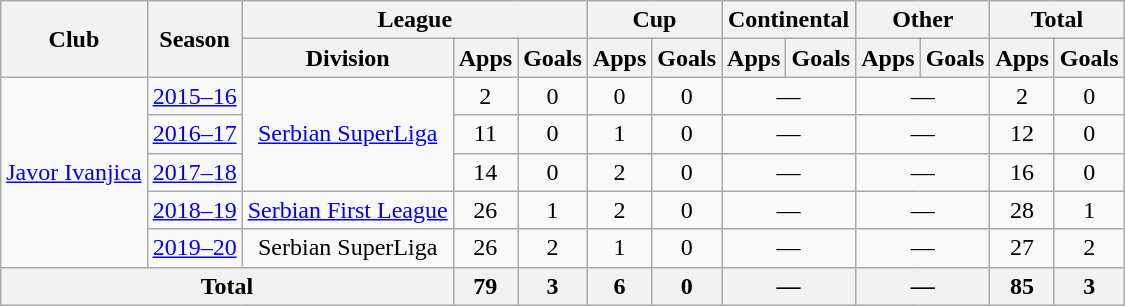<table class="wikitable" style="text-align:center">
<tr>
<th rowspan="2">Club</th>
<th rowspan="2">Season</th>
<th colspan="3">League</th>
<th colspan="2">Cup</th>
<th colspan="2">Continental</th>
<th colspan="2">Other</th>
<th colspan="2">Total</th>
</tr>
<tr>
<th>Division</th>
<th>Apps</th>
<th>Goals</th>
<th>Apps</th>
<th>Goals</th>
<th>Apps</th>
<th>Goals</th>
<th>Apps</th>
<th>Goals</th>
<th>Apps</th>
<th>Goals</th>
</tr>
<tr>
<td rowspan="5"><a href='#'>Javor Ivanjica</a></td>
<td><a href='#'>2015–16</a></td>
<td rowspan=3><a href='#'>Serbian SuperLiga</a></td>
<td>2</td>
<td>0</td>
<td>0</td>
<td>0</td>
<td colspan="2">—</td>
<td colspan="2">—</td>
<td>2</td>
<td>0</td>
</tr>
<tr>
<td><a href='#'>2016–17</a></td>
<td>11</td>
<td>0</td>
<td>1</td>
<td>0</td>
<td colspan="2">—</td>
<td colspan="2">—</td>
<td>12</td>
<td>0</td>
</tr>
<tr>
<td><a href='#'>2017–18</a></td>
<td>14</td>
<td>0</td>
<td>2</td>
<td>0</td>
<td colspan="2">—</td>
<td colspan="2">—</td>
<td>16</td>
<td>0</td>
</tr>
<tr>
<td><a href='#'>2018–19</a></td>
<td><a href='#'>Serbian First League</a></td>
<td>26</td>
<td>1</td>
<td>2</td>
<td>0</td>
<td colspan="2">—</td>
<td colspan="2">—</td>
<td>28</td>
<td>1</td>
</tr>
<tr>
<td><a href='#'>2019–20</a></td>
<td>Serbian SuperLiga</td>
<td>26</td>
<td>2</td>
<td>1</td>
<td>0</td>
<td colspan="2">—</td>
<td colspan="2">—</td>
<td>27</td>
<td>2</td>
</tr>
<tr>
<th colspan="3">Total</th>
<th>79</th>
<th>3</th>
<th>6</th>
<th>0</th>
<th colspan="2">—</th>
<th colspan="2">—</th>
<th>85</th>
<th>3</th>
</tr>
</table>
